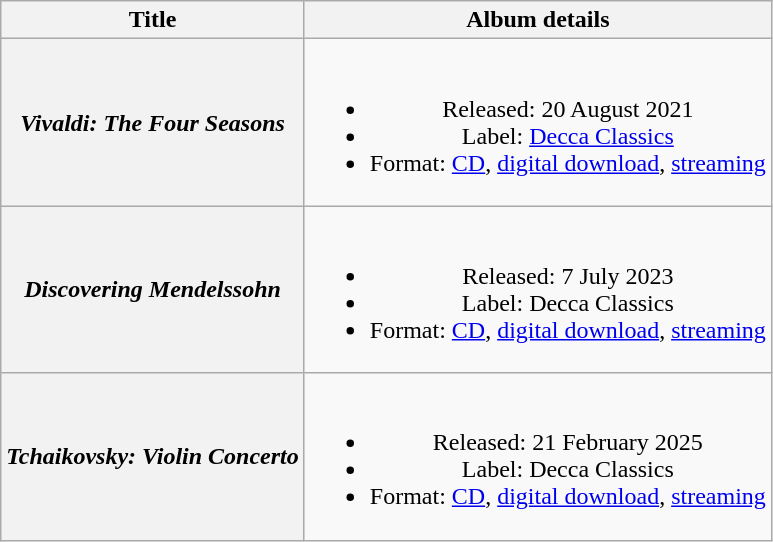<table class="wikitable plainrowheaders" style="text-align:center">
<tr>
<th>Title</th>
<th>Album details</th>
</tr>
<tr>
<th scope="row"><em>Vivaldi: The Four Seasons</em></th>
<td><br><ul><li>Released: 20 August 2021</li><li>Label: <a href='#'>Decca Classics</a></li><li>Format: <a href='#'>CD</a>, <a href='#'>digital download</a>, <a href='#'>streaming</a></li></ul></td>
</tr>
<tr>
<th scope="row"><em>Discovering Mendelssohn</em></th>
<td><br><ul><li>Released: 7 July 2023</li><li>Label: Decca Classics</li><li>Format: <a href='#'>CD</a>, <a href='#'>digital download</a>, <a href='#'>streaming</a></li></ul></td>
</tr>
<tr>
<th scope="row"><em>Tchaikovsky: Violin Concerto</em></th>
<td><br><ul><li>Released: 21 February 2025</li><li>Label: Decca Classics</li><li>Format: <a href='#'>CD</a>, <a href='#'>digital download</a>, <a href='#'>streaming</a></li></ul></td>
</tr>
</table>
